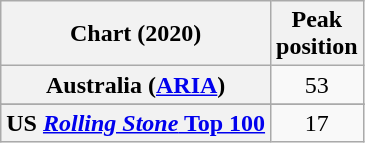<table class="wikitable sortable plainrowheaders" style="text-align:center">
<tr>
<th scope="col">Chart (2020)</th>
<th scope="col">Peak<br>position</th>
</tr>
<tr>
<th scope="row">Australia (<a href='#'>ARIA</a>)</th>
<td>53</td>
</tr>
<tr>
</tr>
<tr>
</tr>
<tr>
</tr>
<tr>
</tr>
<tr>
</tr>
<tr>
</tr>
<tr>
</tr>
<tr>
</tr>
<tr>
<th scope="row">US <a href='#'><em>Rolling Stone</em> Top 100</a></th>
<td>17</td>
</tr>
</table>
